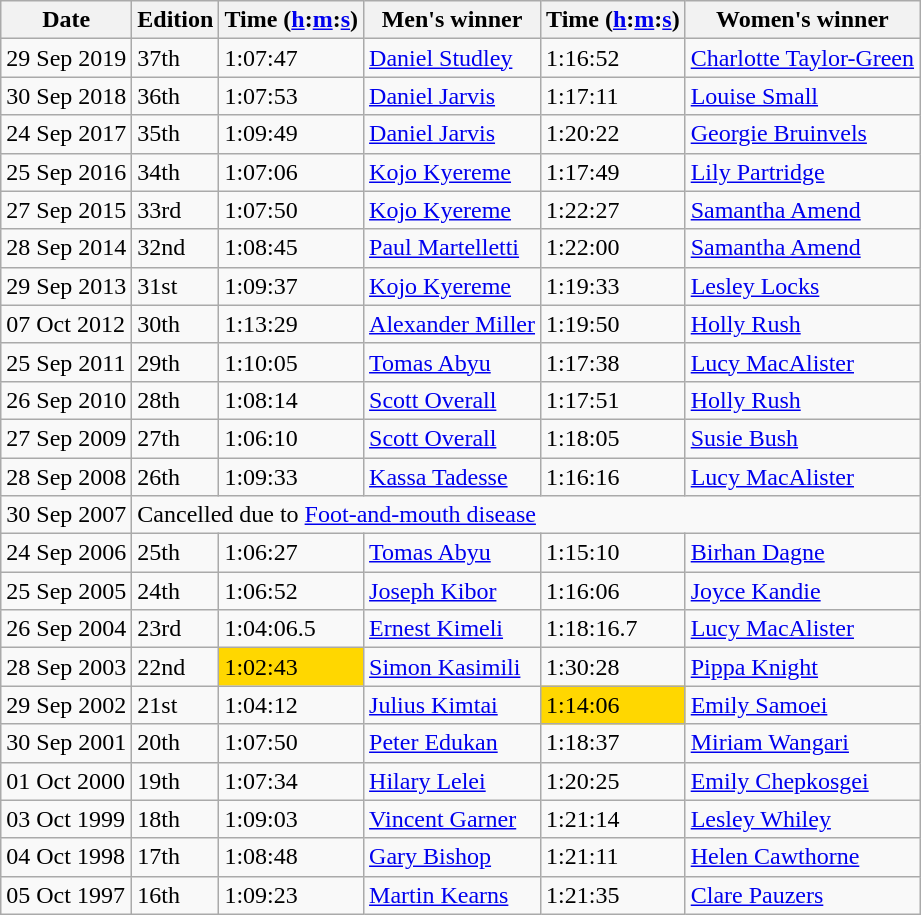<table class="wikitable sortable">
<tr>
<th class="unsortable">Date</th>
<th>Edition</th>
<th>Time  (<a href='#'>h</a>:<a href='#'>m</a>:<a href='#'>s</a>)</th>
<th>Men's winner</th>
<th>Time (<a href='#'>h</a>:<a href='#'>m</a>:<a href='#'>s</a>)</th>
<th>Women's winner</th>
</tr>
<tr>
<td>29 Sep 2019</td>
<td>37th</td>
<td>1:07:47</td>
<td><a href='#'>Daniel Studley</a></td>
<td>1:16:52</td>
<td><a href='#'>Charlotte Taylor-Green</a></td>
</tr>
<tr>
<td>30 Sep 2018</td>
<td>36th</td>
<td>1:07:53</td>
<td><a href='#'>Daniel Jarvis</a></td>
<td>1:17:11</td>
<td><a href='#'>Louise Small</a></td>
</tr>
<tr>
<td>24 Sep 2017</td>
<td>35th</td>
<td>1:09:49</td>
<td><a href='#'>Daniel Jarvis</a></td>
<td>1:20:22</td>
<td><a href='#'>Georgie Bruinvels</a></td>
</tr>
<tr>
<td>25 Sep 2016</td>
<td>34th</td>
<td>1:07:06</td>
<td><a href='#'>Kojo Kyereme</a></td>
<td>1:17:49</td>
<td><a href='#'>Lily Partridge</a></td>
</tr>
<tr>
<td>27 Sep 2015</td>
<td>33rd</td>
<td>1:07:50</td>
<td><a href='#'>Kojo Kyereme</a></td>
<td>1:22:27</td>
<td><a href='#'>Samantha Amend</a></td>
</tr>
<tr>
<td>28 Sep 2014</td>
<td>32nd</td>
<td>1:08:45</td>
<td><a href='#'>Paul Martelletti</a></td>
<td>1:22:00</td>
<td><a href='#'>Samantha Amend</a></td>
</tr>
<tr>
<td>29 Sep 2013</td>
<td>31st</td>
<td>1:09:37</td>
<td><a href='#'>Kojo Kyereme</a></td>
<td>1:19:33</td>
<td><a href='#'>Lesley Locks</a></td>
</tr>
<tr>
<td>07 Oct 2012</td>
<td>30th</td>
<td>1:13:29</td>
<td><a href='#'>Alexander Miller</a></td>
<td>1:19:50</td>
<td><a href='#'>Holly Rush</a></td>
</tr>
<tr>
<td>25 Sep 2011</td>
<td>29th</td>
<td>1:10:05</td>
<td><a href='#'>Tomas Abyu</a></td>
<td>1:17:38</td>
<td><a href='#'>Lucy MacAlister</a></td>
</tr>
<tr>
<td>26 Sep 2010</td>
<td>28th</td>
<td>1:08:14</td>
<td><a href='#'>Scott Overall</a></td>
<td>1:17:51</td>
<td><a href='#'>Holly Rush</a></td>
</tr>
<tr>
<td>27 Sep 2009</td>
<td>27th</td>
<td>1:06:10</td>
<td><a href='#'>Scott Overall</a></td>
<td>1:18:05</td>
<td><a href='#'>Susie Bush</a></td>
</tr>
<tr>
<td>28 Sep 2008</td>
<td>26th</td>
<td>1:09:33</td>
<td><a href='#'>Kassa Tadesse</a></td>
<td>1:16:16</td>
<td><a href='#'>Lucy MacAlister</a></td>
</tr>
<tr>
<td>30 Sep 2007</td>
<td colspan="5">Cancelled due to <a href='#'>Foot-and-mouth disease</a></td>
</tr>
<tr>
<td>24 Sep 2006</td>
<td>25th</td>
<td>1:06:27</td>
<td><a href='#'>Tomas Abyu</a></td>
<td>1:15:10</td>
<td><a href='#'>Birhan Dagne</a></td>
</tr>
<tr>
<td>25 Sep 2005</td>
<td>24th</td>
<td>1:06:52</td>
<td><a href='#'>Joseph Kibor</a></td>
<td>1:16:06</td>
<td><a href='#'>Joyce Kandie</a></td>
</tr>
<tr>
<td>26 Sep 2004</td>
<td>23rd</td>
<td>1:04:06.5</td>
<td><a href='#'>Ernest Kimeli</a></td>
<td>1:18:16.7</td>
<td><a href='#'>Lucy MacAlister</a></td>
</tr>
<tr>
<td>28 Sep 2003</td>
<td>22nd</td>
<td bgcolor="gold">1:02:43</td>
<td><a href='#'>Simon Kasimili</a></td>
<td>1:30:28</td>
<td><a href='#'>Pippa Knight</a></td>
</tr>
<tr>
<td>29 Sep 2002</td>
<td>21st</td>
<td>1:04:12</td>
<td><a href='#'>Julius Kimtai</a></td>
<td bgcolor="gold">1:14:06</td>
<td><a href='#'>Emily Samoei</a></td>
</tr>
<tr>
<td>30 Sep 2001</td>
<td>20th</td>
<td>1:07:50</td>
<td><a href='#'>Peter Edukan</a></td>
<td>1:18:37</td>
<td><a href='#'>Miriam Wangari</a></td>
</tr>
<tr>
<td>01 Oct 2000</td>
<td>19th</td>
<td>1:07:34</td>
<td><a href='#'>Hilary Lelei</a></td>
<td>1:20:25</td>
<td><a href='#'>Emily Chepkosgei</a></td>
</tr>
<tr>
<td>03 Oct 1999</td>
<td>18th</td>
<td>1:09:03</td>
<td><a href='#'>Vincent Garner</a></td>
<td>1:21:14</td>
<td><a href='#'>Lesley Whiley</a></td>
</tr>
<tr>
<td>04 Oct 1998</td>
<td>17th</td>
<td>1:08:48</td>
<td><a href='#'>Gary Bishop</a></td>
<td>1:21:11</td>
<td><a href='#'>Helen Cawthorne</a></td>
</tr>
<tr>
<td>05 Oct 1997</td>
<td>16th</td>
<td>1:09:23</td>
<td><a href='#'>Martin Kearns</a></td>
<td>1:21:35</td>
<td><a href='#'>Clare Pauzers</a></td>
</tr>
</table>
